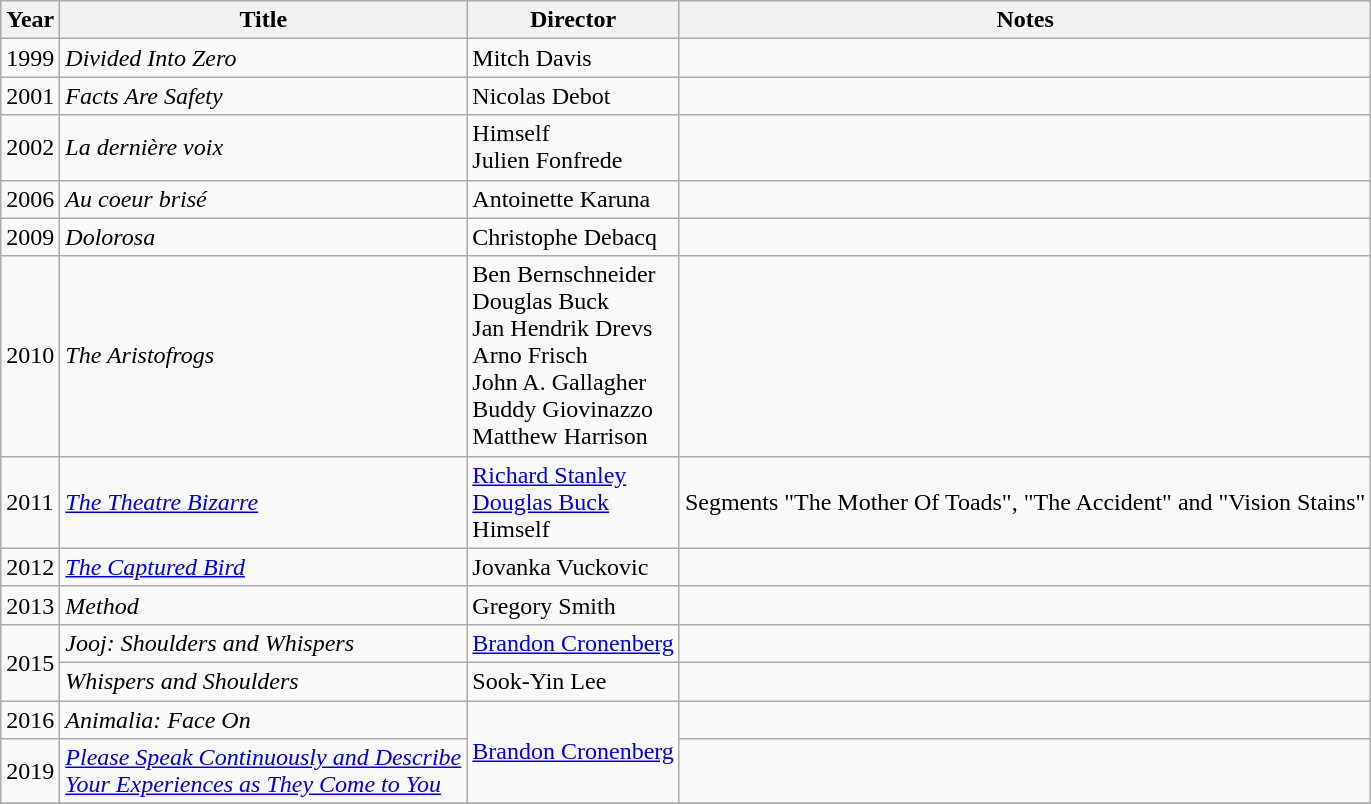<table class="wikitable">
<tr>
<th>Year</th>
<th>Title</th>
<th>Director</th>
<th>Notes</th>
</tr>
<tr>
<td>1999</td>
<td><em>Divided Into Zero</em></td>
<td>Mitch Davis</td>
<td></td>
</tr>
<tr>
<td>2001</td>
<td><em>Facts Are Safety</em></td>
<td>Nicolas Debot</td>
<td></td>
</tr>
<tr>
<td>2002</td>
<td><em>La dernière voix</em></td>
<td>Himself<br>Julien Fonfrede</td>
<td></td>
</tr>
<tr>
<td>2006</td>
<td><em>Au coeur brisé</em></td>
<td>Antoinette Karuna</td>
<td></td>
</tr>
<tr>
<td>2009</td>
<td><em>Dolorosa</em></td>
<td>Christophe Debacq</td>
<td></td>
</tr>
<tr>
<td>2010</td>
<td><em>The Aristofrogs</em></td>
<td>Ben Bernschneider<br>Douglas Buck<br>Jan Hendrik Drevs<br>Arno Frisch<br>John A. Gallagher<br>Buddy Giovinazzo<br>Matthew Harrison</td>
<td></td>
</tr>
<tr>
<td>2011</td>
<td><em><a href='#'>The Theatre Bizarre</a></em></td>
<td><a href='#'>Richard Stanley</a><br><a href='#'>Douglas Buck</a><br>Himself</td>
<td>Segments "The Mother Of Toads", "The Accident" and "Vision Stains"</td>
</tr>
<tr>
<td>2012</td>
<td><em><a href='#'>The Captured Bird</a></em></td>
<td>Jovanka Vuckovic</td>
<td></td>
</tr>
<tr>
<td>2013</td>
<td><em>Method</em></td>
<td>Gregory Smith</td>
<td></td>
</tr>
<tr>
<td rowspan=2>2015</td>
<td><em>Jooj: Shoulders and Whispers</em></td>
<td><a href='#'>Brandon Cronenberg</a></td>
<td></td>
</tr>
<tr>
<td><em>Whispers and Shoulders</em></td>
<td>Sook-Yin Lee</td>
<td></td>
</tr>
<tr>
<td>2016</td>
<td><em>Animalia: Face On</em></td>
<td rowspan=2><a href='#'>Brandon Cronenberg</a></td>
<td></td>
</tr>
<tr>
<td>2019</td>
<td><em><a href='#'>Please Speak Continuously and Describe<br>Your Experiences as They Come to You</a></em></td>
<td></td>
</tr>
<tr>
</tr>
</table>
